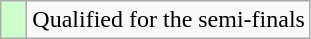<table class="wikitable">
<tr>
<td width=10px bgcolor="#ccffcc"></td>
<td>Qualified for the semi-finals</td>
</tr>
</table>
